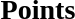<table style="width:100%;">
<tr>
<td style="width:50%; vertical-align:top;"><br><h3>Points</h3>




</td>
</tr>
</table>
